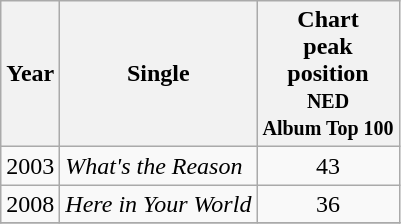<table class="wikitable">
<tr>
<th>Year</th>
<th>Single</th>
<th>Chart <br>peak<br> position <br><small>NED<br>Album Top 100</small></th>
</tr>
<tr>
<td>2003</td>
<td><em>What's the Reason</em></td>
<td style="text-align:center;">43</td>
</tr>
<tr>
<td>2008</td>
<td><em>Here in Your World</em></td>
<td style="text-align:center;">36</td>
</tr>
<tr>
</tr>
</table>
